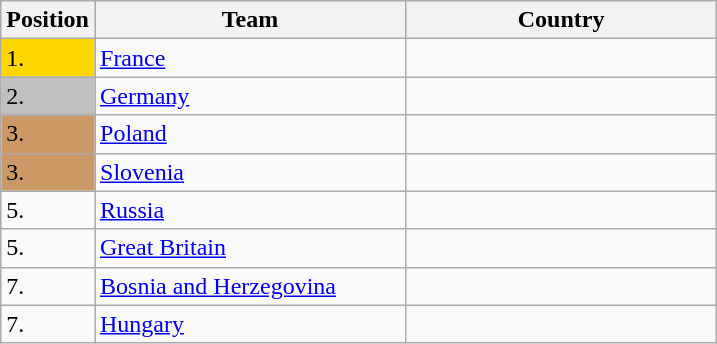<table class=wikitable>
<tr>
<th width=10>Position</th>
<th width=200>Team</th>
<th width=200>Country</th>
</tr>
<tr>
<td bgcolor=gold>1.</td>
<td><a href='#'>France</a></td>
<td></td>
</tr>
<tr>
<td bgcolor="silver">2.</td>
<td><a href='#'>Germany</a></td>
<td></td>
</tr>
<tr>
<td bgcolor="CC9966">3.</td>
<td><a href='#'>Poland</a></td>
<td></td>
</tr>
<tr>
<td bgcolor="CC9966">3.</td>
<td><a href='#'>Slovenia</a></td>
<td></td>
</tr>
<tr>
<td>5.</td>
<td><a href='#'>Russia</a></td>
<td></td>
</tr>
<tr>
<td>5.</td>
<td><a href='#'>Great Britain</a></td>
<td></td>
</tr>
<tr>
<td>7.</td>
<td><a href='#'>Bosnia and Herzegovina</a></td>
<td></td>
</tr>
<tr>
<td>7.</td>
<td><a href='#'>Hungary</a></td>
<td></td>
</tr>
</table>
